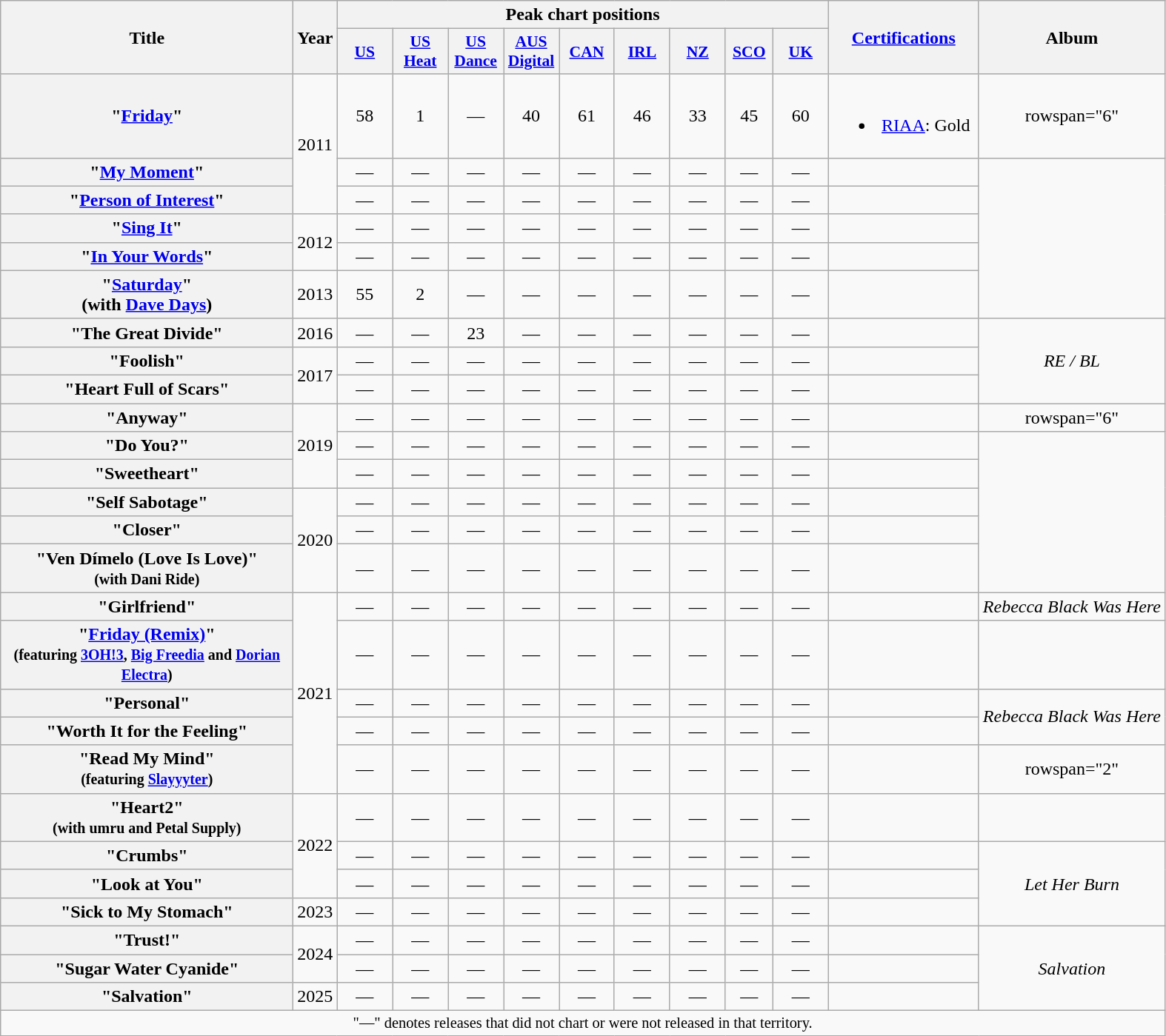<table class="wikitable plainrowheaders" style="text-align:center;">
<tr>
<th scope="col" rowspan="2" style="width:16em;">Title</th>
<th scope="col" rowspan="2">Year</th>
<th scope="col" colspan="9">Peak chart positions</th>
<th scope="col" rowspan="2" style="width:8em;"><a href='#'>Certifications</a></th>
<th scope="col" rowspan="2">Album</th>
</tr>
<tr>
<th scope="col" style="width:3em;font-size:90%;"><a href='#'>US</a><br></th>
<th scope="col" style="width:3em;font-size:90%;"><a href='#'>US<br>Heat</a><br></th>
<th scope="col" style="width:3em;font-size:90%;"><a href='#'>US<br>Dance</a><br></th>
<th scope="col" style="width:3em;font-size:90%;"><a href='#'>AUS<br>Digital</a><br></th>
<th scope="col" style="width:3em;font-size:90%;"><a href='#'>CAN</a><br></th>
<th scope="col" style="width:3em;font-size:90%;"><a href='#'>IRL</a><br></th>
<th scope="col" style="width:3em;font-size:90%;"><a href='#'>NZ</a><br></th>
<th scope="col" style="width:2.5em;font-size:90%;"><a href='#'>SCO</a><br></th>
<th scope="col" style="width:3em;font-size:90%;"><a href='#'>UK</a><br></th>
</tr>
<tr>
<th scope="row">"<a href='#'>Friday</a>"</th>
<td rowspan="3">2011</td>
<td>58</td>
<td>1</td>
<td>—</td>
<td>40</td>
<td>61</td>
<td>46</td>
<td>33</td>
<td>45</td>
<td>60</td>
<td><br><ul><li><a href='#'>RIAA</a>: Gold</li></ul></td>
<td>rowspan="6" </td>
</tr>
<tr>
<th scope="row">"<a href='#'>My Moment</a>"</th>
<td>—</td>
<td>—</td>
<td>—</td>
<td>—</td>
<td>—</td>
<td>—</td>
<td>—</td>
<td>—</td>
<td>—</td>
<td></td>
</tr>
<tr>
<th scope="row">"<a href='#'>Person of Interest</a>"</th>
<td>—</td>
<td>—</td>
<td>—</td>
<td>—</td>
<td>—</td>
<td>—</td>
<td>—</td>
<td>—</td>
<td>—</td>
<td></td>
</tr>
<tr>
<th scope="row">"<a href='#'>Sing It</a>"</th>
<td rowspan="2">2012</td>
<td>—</td>
<td>—</td>
<td>—</td>
<td>—</td>
<td>—</td>
<td>—</td>
<td>—</td>
<td>—</td>
<td>—</td>
<td></td>
</tr>
<tr>
<th scope="row">"<a href='#'>In Your Words</a>"</th>
<td>—</td>
<td>—</td>
<td>—</td>
<td>—</td>
<td>—</td>
<td>—</td>
<td>—</td>
<td>—</td>
<td>—</td>
<td></td>
</tr>
<tr>
<th scope="row">"<a href='#'>Saturday</a>"<br><span>(with <a href='#'>Dave Days</a>)</span></th>
<td>2013</td>
<td>55</td>
<td>2</td>
<td>—</td>
<td>—</td>
<td>—</td>
<td>—</td>
<td>—</td>
<td>—</td>
<td>—</td>
<td></td>
</tr>
<tr>
<th scope="row">"The Great Divide"</th>
<td>2016</td>
<td>—</td>
<td>—</td>
<td>23</td>
<td>—</td>
<td>—</td>
<td>—</td>
<td>—</td>
<td>—</td>
<td>—</td>
<td></td>
<td rowspan="3"><em>RE / BL</em></td>
</tr>
<tr>
<th scope="row">"Foolish"</th>
<td rowspan="2">2017</td>
<td>—</td>
<td>—</td>
<td>—</td>
<td>—</td>
<td>—</td>
<td>—</td>
<td>—</td>
<td>—</td>
<td>—</td>
<td></td>
</tr>
<tr>
<th scope="row">"Heart Full of Scars"</th>
<td>—</td>
<td>—</td>
<td>—</td>
<td>—</td>
<td>—</td>
<td>—</td>
<td>—</td>
<td>—</td>
<td>—</td>
<td></td>
</tr>
<tr>
<th scope="row">"Anyway"</th>
<td rowspan="3">2019</td>
<td>—</td>
<td>—</td>
<td>—</td>
<td>—</td>
<td>—</td>
<td>—</td>
<td>—</td>
<td>—</td>
<td>—</td>
<td></td>
<td>rowspan="6" </td>
</tr>
<tr>
<th scope="row">"Do You?"</th>
<td>—</td>
<td>—</td>
<td>—</td>
<td>—</td>
<td>—</td>
<td>—</td>
<td>—</td>
<td>—</td>
<td>—</td>
<td></td>
</tr>
<tr>
<th scope="row">"Sweetheart"</th>
<td>—</td>
<td>—</td>
<td>—</td>
<td>—</td>
<td>—</td>
<td>—</td>
<td>—</td>
<td>—</td>
<td>—</td>
<td></td>
</tr>
<tr>
<th scope="row">"Self Sabotage"</th>
<td rowspan="3">2020</td>
<td>—</td>
<td>—</td>
<td>—</td>
<td>—</td>
<td>—</td>
<td>—</td>
<td>—</td>
<td>—</td>
<td>—</td>
<td></td>
</tr>
<tr>
<th scope="row">"Closer"</th>
<td>—</td>
<td>—</td>
<td>—</td>
<td>—</td>
<td>—</td>
<td>—</td>
<td>—</td>
<td>—</td>
<td>—</td>
<td></td>
</tr>
<tr>
<th scope="row">"Ven Dímelo (Love Is Love)" <br><small>(with Dani Ride)</small></th>
<td>—</td>
<td>—</td>
<td>—</td>
<td>—</td>
<td>—</td>
<td>—</td>
<td>—</td>
<td>—</td>
<td>—</td>
<td></td>
</tr>
<tr>
<th scope="row">"Girlfriend"</th>
<td rowspan="5">2021</td>
<td>—</td>
<td>—</td>
<td>—</td>
<td>—</td>
<td>—</td>
<td>—</td>
<td>—</td>
<td>—</td>
<td>—</td>
<td></td>
<td><em>Rebecca Black Was Here</em></td>
</tr>
<tr>
<th scope="row">"<a href='#'>Friday (Remix)</a>"<br><small>(featuring <a href='#'>3OH!3</a>, <a href='#'>Big Freedia</a> and <a href='#'>Dorian Electra</a>)</small></th>
<td>—</td>
<td>—</td>
<td>—</td>
<td>—</td>
<td>—</td>
<td>—</td>
<td>—</td>
<td>—</td>
<td>—</td>
<td></td>
<td></td>
</tr>
<tr>
<th scope="row">"Personal"</th>
<td>—</td>
<td>—</td>
<td>—</td>
<td>—</td>
<td>—</td>
<td>—</td>
<td>—</td>
<td>—</td>
<td>—</td>
<td></td>
<td rowspan="2"><em>Rebecca Black Was Here</em></td>
</tr>
<tr>
<th scope="row">"Worth It for the Feeling"</th>
<td>—</td>
<td>—</td>
<td>—</td>
<td>—</td>
<td>—</td>
<td>—</td>
<td>—</td>
<td>—</td>
<td>—</td>
<td></td>
</tr>
<tr>
<th scope="row">"Read My Mind" <br><small>(featuring <a href='#'>Slayyyter</a>)</small></th>
<td>—</td>
<td>—</td>
<td>—</td>
<td>—</td>
<td>—</td>
<td>—</td>
<td>—</td>
<td>—</td>
<td>—</td>
<td></td>
<td>rowspan="2" </td>
</tr>
<tr>
<th scope="row">"Heart2" <br><small>(with umru and Petal Supply)</small></th>
<td rowspan="3">2022</td>
<td>—</td>
<td>—</td>
<td>—</td>
<td>—</td>
<td>—</td>
<td>—</td>
<td>—</td>
<td>—</td>
<td>—</td>
<td></td>
</tr>
<tr>
<th scope="row">"Crumbs"</th>
<td>—</td>
<td>—</td>
<td>—</td>
<td>—</td>
<td>—</td>
<td>—</td>
<td>—</td>
<td>—</td>
<td>—</td>
<td></td>
<td rowspan="3"><em>Let Her Burn</em></td>
</tr>
<tr>
<th scope="row">"Look at You"</th>
<td>—</td>
<td>—</td>
<td>—</td>
<td>—</td>
<td>—</td>
<td>—</td>
<td>—</td>
<td>—</td>
<td>—</td>
<td></td>
</tr>
<tr>
<th scope="row">"Sick to My Stomach"</th>
<td>2023</td>
<td>—</td>
<td>—</td>
<td>—</td>
<td>—</td>
<td>—</td>
<td>—</td>
<td>—</td>
<td>—</td>
<td>—</td>
</tr>
<tr>
<th scope="row">"Trust!"</th>
<td rowspan="2">2024</td>
<td>—</td>
<td>—</td>
<td>—</td>
<td>—</td>
<td>—</td>
<td>—</td>
<td>—</td>
<td>—</td>
<td>—</td>
<td></td>
<td rowspan="3"><em>Salvation</em></td>
</tr>
<tr>
<th scope="row">"Sugar Water Cyanide"</th>
<td>—</td>
<td>—</td>
<td>—</td>
<td>—</td>
<td>—</td>
<td>—</td>
<td>—</td>
<td>—</td>
<td>—</td>
<td></td>
</tr>
<tr>
<th scope="row">"Salvation"</th>
<td>2025</td>
<td>—</td>
<td>—</td>
<td>—</td>
<td>—</td>
<td>—</td>
<td>—</td>
<td>—</td>
<td>—</td>
<td>—</td>
<td></td>
</tr>
<tr>
<td colspan="16" style="font-size:85%">"—" denotes releases that did not chart or were not released in that territory.</td>
</tr>
</table>
